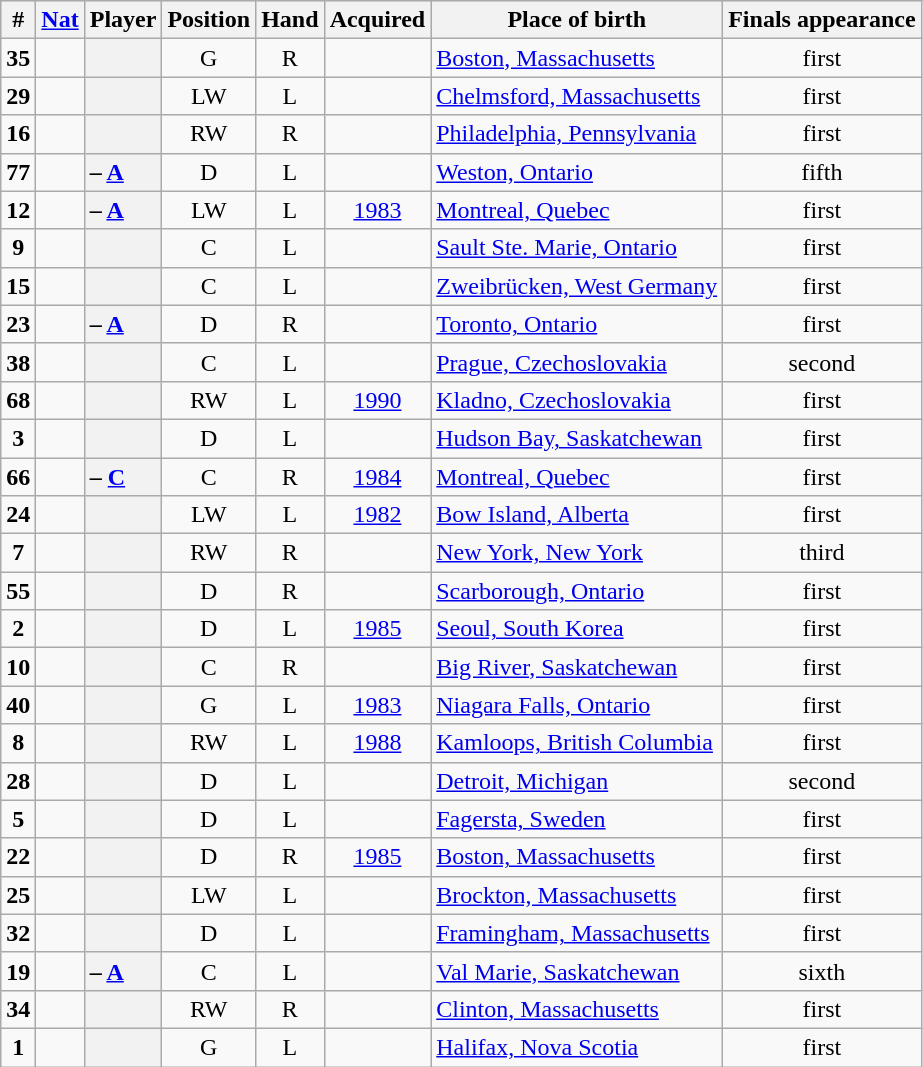<table class="sortable wikitable plainrowheaders" style="text-align:center;">
<tr style="background:#ddd;">
<th scope="col">#</th>
<th scope="col"><a href='#'>Nat</a></th>
<th scope="col">Player</th>
<th scope="col">Position</th>
<th scope="col">Hand</th>
<th scope="col">Acquired</th>
<th scope="col" class="unsortable">Place of birth</th>
<th scope="col" class="unsortable">Finals appearance</th>
</tr>
<tr>
<td><strong>35</strong></td>
<td></td>
<th scope="row" style="text-align:left;"></th>
<td>G</td>
<td>R</td>
<td></td>
<td style="text-align:left;"><a href='#'>Boston, Massachusetts</a></td>
<td>first</td>
</tr>
<tr>
<td><strong>29</strong></td>
<td></td>
<th scope="row" style="text-align:left;"></th>
<td>LW</td>
<td>L</td>
<td></td>
<td style="text-align:left;"><a href='#'>Chelmsford, Massachusetts</a></td>
<td>first</td>
</tr>
<tr>
<td><strong>16</strong></td>
<td></td>
<th scope="row" style="text-align:left;"></th>
<td>RW</td>
<td>R</td>
<td></td>
<td style="text-align:left;"><a href='#'>Philadelphia, Pennsylvania</a></td>
<td>first </td>
</tr>
<tr>
<td><strong>77</strong></td>
<td></td>
<th scope="row" style="text-align:left;"> – <strong><a href='#'>A</a></strong></th>
<td>D</td>
<td>L</td>
<td></td>
<td style="text-align:left;"><a href='#'>Weston, Ontario</a></td>
<td>fifth </td>
</tr>
<tr>
<td><strong>12</strong></td>
<td></td>
<th scope="row" style="text-align:left;"> – <strong><a href='#'>A</a></strong></th>
<td>LW</td>
<td>L</td>
<td><a href='#'>1983</a></td>
<td style="text-align:left;"><a href='#'>Montreal, Quebec</a></td>
<td>first</td>
</tr>
<tr>
<td><strong>9</strong></td>
<td></td>
<th scope="row" style="text-align:left;"></th>
<td>C</td>
<td>L</td>
<td></td>
<td style="text-align:left;"><a href='#'>Sault Ste. Marie, Ontario</a></td>
<td>first</td>
</tr>
<tr>
<td><strong>15</strong></td>
<td></td>
<th scope="row" style="text-align:left;"></th>
<td>C</td>
<td>L</td>
<td></td>
<td style="text-align:left;"><a href='#'>Zweibrücken, West Germany</a></td>
<td>first</td>
</tr>
<tr>
<td><strong>23</strong></td>
<td></td>
<th scope="row" style="text-align:left;"> – <strong><a href='#'>A</a></strong></th>
<td>D</td>
<td>R</td>
<td></td>
<td style="text-align:left;"><a href='#'>Toronto, Ontario</a></td>
<td>first </td>
</tr>
<tr>
<td><strong>38</strong></td>
<td></td>
<th scope="row" style="text-align:left;"></th>
<td>C</td>
<td>L</td>
<td></td>
<td style="text-align:left;"><a href='#'>Prague, Czechoslovakia</a></td>
<td>second </td>
</tr>
<tr>
<td><strong>68</strong></td>
<td></td>
<th scope="row" style="text-align:left;"></th>
<td>RW</td>
<td>L</td>
<td><a href='#'>1990</a></td>
<td style="text-align:left;"><a href='#'>Kladno, Czechoslovakia</a></td>
<td>first</td>
</tr>
<tr>
<td><strong>3</strong></td>
<td></td>
<th scope="row" style="text-align:left;"></th>
<td>D</td>
<td>L</td>
<td></td>
<td style="text-align:left;"><a href='#'>Hudson Bay, Saskatchewan</a></td>
<td>first</td>
</tr>
<tr>
<td><strong>66</strong></td>
<td></td>
<th scope="row" style="text-align:left;"> – <strong><a href='#'>C</a></strong></th>
<td>C</td>
<td>R</td>
<td><a href='#'>1984</a></td>
<td style="text-align:left;"><a href='#'>Montreal, Quebec</a></td>
<td>first</td>
</tr>
<tr>
<td><strong>24</strong></td>
<td></td>
<th scope="row" style="text-align:left;"></th>
<td>LW</td>
<td>L</td>
<td><a href='#'>1982</a></td>
<td style="text-align:left;"><a href='#'>Bow Island, Alberta</a></td>
<td>first</td>
</tr>
<tr>
<td><strong>7</strong></td>
<td></td>
<th scope="row" style="text-align:left;"></th>
<td>RW</td>
<td>R</td>
<td></td>
<td style="text-align:left;"><a href='#'>New York, New York</a></td>
<td>third </td>
</tr>
<tr>
<td><strong>55</strong></td>
<td></td>
<th scope="row" style="text-align:left;"></th>
<td>D</td>
<td>R</td>
<td></td>
<td style="text-align:left;"><a href='#'>Scarborough, Ontario</a></td>
<td>first</td>
</tr>
<tr>
<td><strong>2</strong></td>
<td></td>
<th scope="row" style="text-align:left;"></th>
<td>D</td>
<td>L</td>
<td><a href='#'>1985</a></td>
<td style="text-align:left;"><a href='#'>Seoul, South Korea</a></td>
<td>first</td>
</tr>
<tr>
<td><strong>10</strong></td>
<td></td>
<th scope="row" style="text-align:left;"></th>
<td>C</td>
<td>R</td>
<td></td>
<td style="text-align:left;"><a href='#'>Big River, Saskatchewan</a></td>
<td>first </td>
</tr>
<tr>
<td><strong>40</strong></td>
<td></td>
<th scope="row" style="text-align:left;"></th>
<td>G</td>
<td>L</td>
<td><a href='#'>1983</a></td>
<td style="text-align:left;"><a href='#'>Niagara Falls, Ontario</a></td>
<td>first</td>
</tr>
<tr>
<td><strong>8</strong></td>
<td></td>
<th scope="row" style="text-align:left;"></th>
<td>RW</td>
<td>L</td>
<td><a href='#'>1988</a></td>
<td style="text-align:left;"><a href='#'>Kamloops, British Columbia</a></td>
<td>first</td>
</tr>
<tr>
<td><strong>28</strong></td>
<td></td>
<th scope="row" style="text-align:left;"></th>
<td>D</td>
<td>L</td>
<td></td>
<td style="text-align:left;"><a href='#'>Detroit, Michigan</a></td>
<td>second </td>
</tr>
<tr>
<td><strong>5</strong></td>
<td></td>
<th scope="row" style="text-align:left;"></th>
<td>D</td>
<td>L</td>
<td></td>
<td style="text-align:left;"><a href='#'>Fagersta, Sweden</a></td>
<td>first</td>
</tr>
<tr>
<td><strong>22</strong></td>
<td></td>
<th scope="row" style="text-align:left;"></th>
<td>D</td>
<td>R</td>
<td><a href='#'>1985</a></td>
<td style="text-align:left;"><a href='#'>Boston, Massachusetts</a></td>
<td>first</td>
</tr>
<tr>
<td><strong>25</strong></td>
<td></td>
<th scope="row" style="text-align:left;"></th>
<td>LW</td>
<td>L</td>
<td></td>
<td style="text-align:left;"><a href='#'>Brockton, Massachusetts</a></td>
<td>first</td>
</tr>
<tr>
<td><strong>32</strong></td>
<td></td>
<th scope="row" style="text-align:left;"></th>
<td>D</td>
<td>L</td>
<td></td>
<td style="text-align:left;"><a href='#'>Framingham, Massachusetts</a></td>
<td>first</td>
</tr>
<tr>
<td><strong>19</strong></td>
<td></td>
<th scope="row" style="text-align:left;"> – <strong><a href='#'>A</a></strong></th>
<td>C</td>
<td>L</td>
<td></td>
<td style="text-align:left;"><a href='#'>Val Marie, Saskatchewan</a></td>
<td>sixth </td>
</tr>
<tr>
<td><strong>34</strong></td>
<td></td>
<th scope="row" style="text-align:left;"></th>
<td>RW</td>
<td>R</td>
<td></td>
<td style="text-align:left;"><a href='#'>Clinton, Massachusetts</a></td>
<td>first</td>
</tr>
<tr>
<td><strong>1</strong></td>
<td></td>
<th scope="row" style="text-align:left;"></th>
<td>G</td>
<td>L</td>
<td></td>
<td style="text-align:left;"><a href='#'>Halifax, Nova Scotia</a></td>
<td>first </td>
</tr>
</table>
